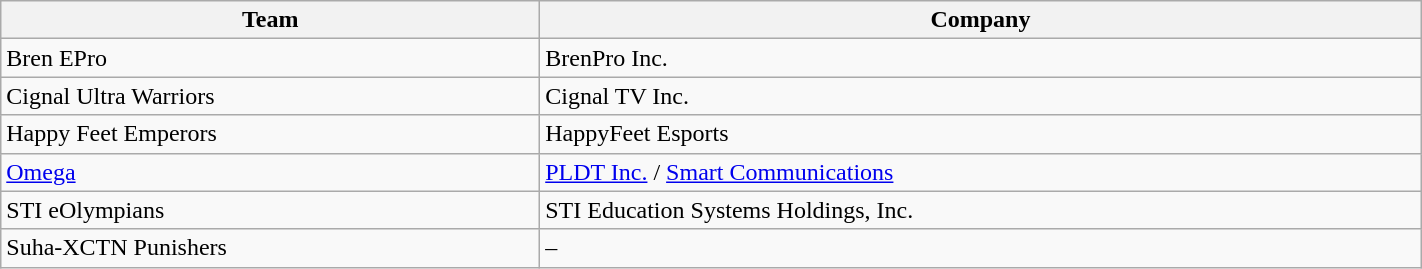<table class="wikitable" style="text-align:left;" width=75%>
<tr>
<th>Team</th>
<th>Company</th>
</tr>
<tr>
<td>Bren EPro</td>
<td>BrenPro Inc.</td>
</tr>
<tr>
<td>Cignal Ultra Warriors</td>
<td>Cignal TV Inc.</td>
</tr>
<tr>
<td>Happy Feet Emperors</td>
<td>HappyFeet Esports</td>
</tr>
<tr>
<td><a href='#'>Omega</a></td>
<td><a href='#'>PLDT Inc.</a> / <a href='#'>Smart Communications</a></td>
</tr>
<tr>
<td>STI eOlympians</td>
<td>STI Education Systems Holdings, Inc.</td>
</tr>
<tr>
<td>Suha-XCTN Punishers</td>
<td>–</td>
</tr>
</table>
